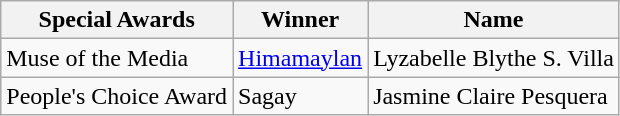<table class="wikitable">
<tr>
<th>Special Awards</th>
<th>Winner</th>
<th>Name</th>
</tr>
<tr>
<td>Muse of the Media</td>
<td><a href='#'>Himamaylan</a></td>
<td>Lyzabelle Blythe S. Villa </td>
</tr>
<tr>
<td>People's Choice Award</td>
<td>Sagay</td>
<td>Jasmine Claire Pesquera</td>
</tr>
</table>
